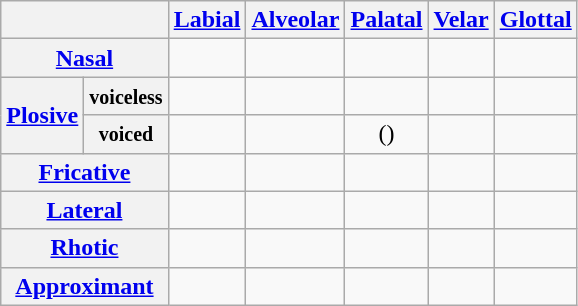<table class="wikitable" style="text-align:center">
<tr>
<th colspan="2"></th>
<th><a href='#'>Labial</a></th>
<th><a href='#'>Alveolar</a></th>
<th><a href='#'>Palatal</a></th>
<th><a href='#'>Velar</a></th>
<th><a href='#'>Glottal</a></th>
</tr>
<tr>
<th colspan="2"><a href='#'>Nasal</a></th>
<td></td>
<td></td>
<td></td>
<td></td>
<td></td>
</tr>
<tr>
<th rowspan="2"><a href='#'>Plosive</a></th>
<th><small>voiceless</small></th>
<td></td>
<td></td>
<td></td>
<td></td>
<td></td>
</tr>
<tr>
<th><small>voiced</small></th>
<td></td>
<td></td>
<td>()</td>
<td></td>
<td></td>
</tr>
<tr>
<th colspan="2"><a href='#'>Fricative</a></th>
<td></td>
<td></td>
<td></td>
<td></td>
<td></td>
</tr>
<tr>
<th colspan="2"><a href='#'>Lateral</a></th>
<td></td>
<td></td>
<td></td>
<td></td>
<td></td>
</tr>
<tr>
<th colspan="2"><a href='#'>Rhotic</a></th>
<td></td>
<td></td>
<td></td>
<td></td>
<td></td>
</tr>
<tr>
<th colspan="2"><a href='#'>Approximant</a></th>
<td></td>
<td></td>
<td></td>
<td></td>
<td></td>
</tr>
</table>
